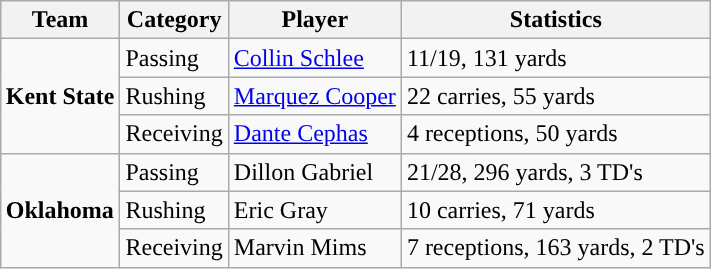<table class="wikitable" style="float: right;">
<tr>
<th>Team</th>
<th>Category</th>
<th>Player</th>
<th>Statistics</th>
</tr>
<tr>
<td rowspan=3><strong>Kent State</strong></td>
<td>Passing</td>
<td><a href='#'>Collin Schlee</a></td>
<td>11/19, 131 yards</td>
</tr>
<tr>
<td>Rushing</td>
<td><a href='#'>Marquez Cooper</a></td>
<td>22 carries, 55 yards</td>
</tr>
<tr>
<td>Receiving</td>
<td><a href='#'>Dante Cephas</a></td>
<td>4 receptions, 50 yards</td>
</tr>
<tr>
<td rowspan=3><strong>Oklahoma</strong></td>
<td>Passing</td>
<td>Dillon Gabriel</td>
<td>21/28, 296 yards, 3 TD's</td>
</tr>
<tr>
<td>Rushing</td>
<td>Eric Gray</td>
<td>10 carries, 71 yards</td>
</tr>
<tr>
<td>Receiving</td>
<td>Marvin Mims</td>
<td>7 receptions, 163 yards, 2 TD's</td>
</tr>
</table>
